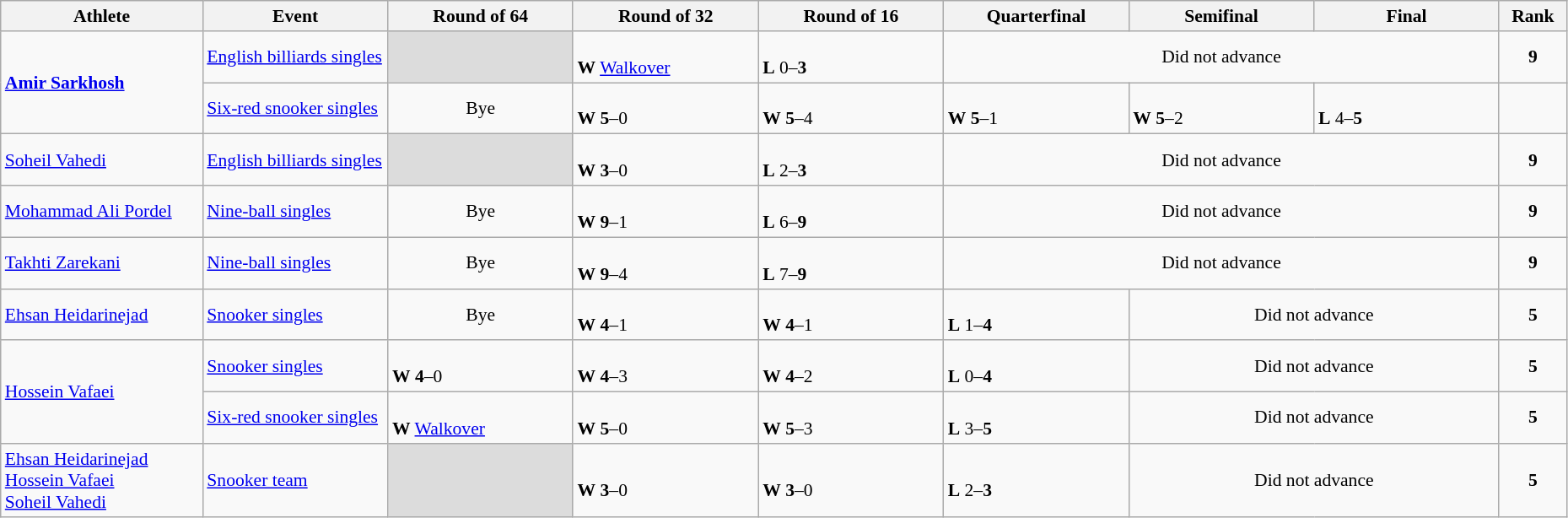<table class="wikitable" width="98%" style="text-align:left; font-size:90%">
<tr>
<th width="12%">Athlete</th>
<th width="11%">Event</th>
<th width="11%">Round of 64</th>
<th width="11%">Round of 32</th>
<th width="11%">Round of 16</th>
<th width="11%">Quarterfinal</th>
<th width="11%">Semifinal</th>
<th width="11%">Final</th>
<th width="4%">Rank</th>
</tr>
<tr>
<td rowspan=2><strong><a href='#'>Amir Sarkhosh</a></strong></td>
<td><a href='#'>English billiards singles</a></td>
<td bgcolor=#DCDCDC></td>
<td><br><strong>W</strong> <a href='#'>Walkover</a></td>
<td><br><strong>L</strong> 0–<strong>3</strong></td>
<td colspan=3 align=center>Did not advance</td>
<td align=center><strong>9</strong></td>
</tr>
<tr>
<td><a href='#'>Six-red snooker singles</a></td>
<td align=center>Bye</td>
<td><br><strong>W</strong> <strong>5</strong>–0</td>
<td><br><strong>W</strong> <strong>5</strong>–4</td>
<td><br><strong>W</strong> <strong>5</strong>–1</td>
<td><br><strong>W</strong> <strong>5</strong>–2</td>
<td><br><strong>L</strong> 4–<strong>5</strong></td>
<td align=center></td>
</tr>
<tr>
<td><a href='#'>Soheil Vahedi</a></td>
<td><a href='#'>English billiards singles</a></td>
<td bgcolor=#DCDCDC></td>
<td><br><strong>W</strong> <strong>3</strong>–0</td>
<td><br><strong>L</strong> 2–<strong>3</strong></td>
<td colspan=3 align=center>Did not advance</td>
<td align=center><strong>9</strong></td>
</tr>
<tr>
<td><a href='#'>Mohammad Ali Pordel</a></td>
<td><a href='#'>Nine-ball singles</a></td>
<td align=center>Bye</td>
<td><br><strong>W</strong> <strong>9</strong>–1</td>
<td><br><strong>L</strong> 6–<strong>9</strong></td>
<td colspan=3 align=center>Did not advance</td>
<td align=center><strong>9</strong></td>
</tr>
<tr>
<td><a href='#'>Takhti Zarekani</a></td>
<td><a href='#'>Nine-ball singles</a></td>
<td align=center>Bye</td>
<td><br><strong>W</strong> <strong>9</strong>–4</td>
<td><br><strong>L</strong> 7–<strong>9</strong></td>
<td colspan=3 align=center>Did not advance</td>
<td align=center><strong>9</strong></td>
</tr>
<tr>
<td><a href='#'>Ehsan Heidarinejad</a></td>
<td><a href='#'>Snooker singles</a></td>
<td align=center>Bye</td>
<td><br><strong>W</strong> <strong>4</strong>–1</td>
<td><br><strong>W</strong> <strong>4</strong>–1</td>
<td><br><strong>L</strong> 1–<strong>4</strong></td>
<td colspan=2 align=center>Did not advance</td>
<td align=center><strong>5</strong></td>
</tr>
<tr>
<td rowspan=2><a href='#'>Hossein Vafaei</a></td>
<td><a href='#'>Snooker singles</a></td>
<td><br><strong>W</strong> <strong>4</strong>–0</td>
<td><br><strong>W</strong> <strong>4</strong>–3</td>
<td><br><strong>W</strong> <strong>4</strong>–2</td>
<td><br><strong>L</strong> 0–<strong>4</strong></td>
<td colspan=2 align=center>Did not advance</td>
<td align=center><strong>5</strong></td>
</tr>
<tr>
<td><a href='#'>Six-red snooker singles</a></td>
<td><br><strong>W</strong> <a href='#'>Walkover</a></td>
<td><br><strong>W</strong> <strong>5</strong>–0</td>
<td><br><strong>W</strong> <strong>5</strong>–3</td>
<td><br><strong>L</strong> 3–<strong>5</strong></td>
<td colspan=2 align=center>Did not advance</td>
<td align=center><strong>5</strong></td>
</tr>
<tr>
<td><a href='#'>Ehsan Heidarinejad</a><br><a href='#'>Hossein Vafaei</a><br><a href='#'>Soheil Vahedi</a></td>
<td><a href='#'>Snooker team</a></td>
<td bgcolor=#DCDCDC></td>
<td><br><strong>W</strong> <strong>3</strong>–0</td>
<td><br><strong>W</strong> <strong>3</strong>–0</td>
<td><br><strong>L</strong> 2–<strong>3</strong></td>
<td colspan=2 align=center>Did not advance</td>
<td align=center><strong>5</strong></td>
</tr>
</table>
